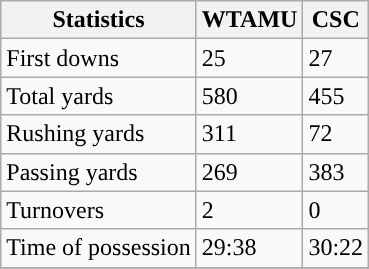<table class="wikitable">
<tr>
<th>Statistics</th>
<th>WTAMU</th>
<th>CSC</th>
</tr>
<tr>
<td>First downs</td>
<td>25</td>
<td>27</td>
</tr>
<tr>
<td>Total yards</td>
<td>580</td>
<td>455</td>
</tr>
<tr>
<td>Rushing yards</td>
<td>311</td>
<td>72</td>
</tr>
<tr>
<td>Passing yards</td>
<td>269</td>
<td>383</td>
</tr>
<tr>
<td>Turnovers</td>
<td>2</td>
<td>0</td>
</tr>
<tr>
<td>Time of possession</td>
<td>29:38</td>
<td>30:22</td>
</tr>
<tr>
</tr>
</table>
